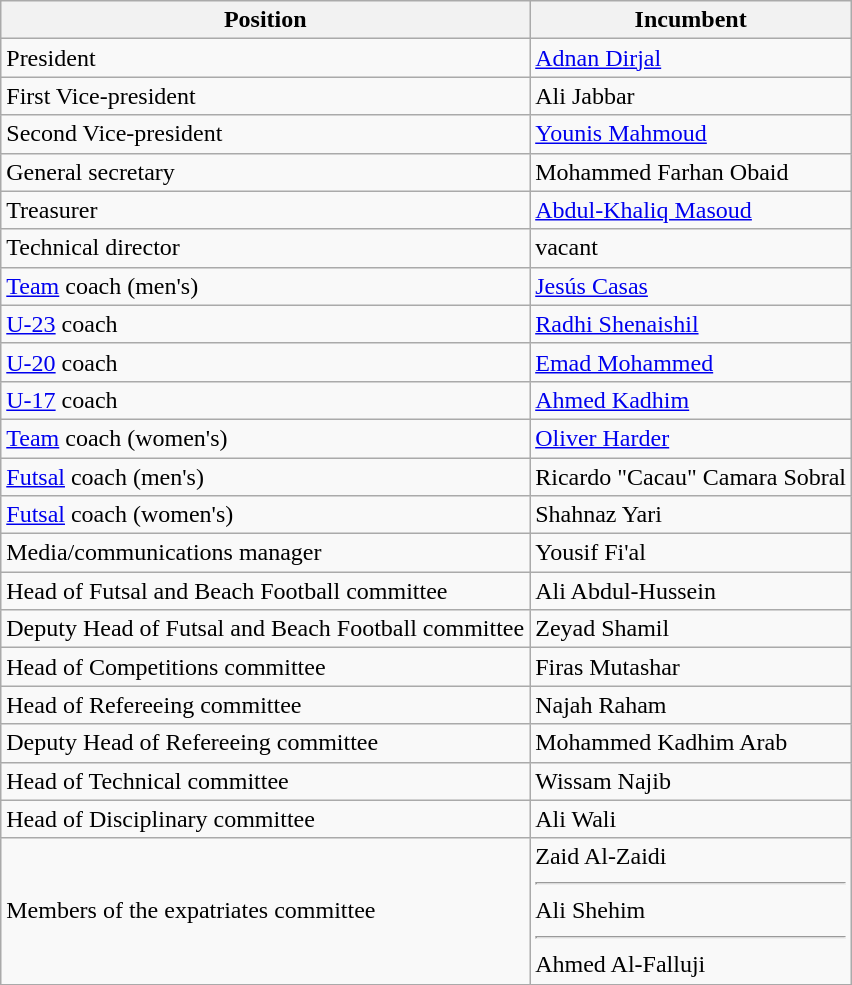<table class="wikitable">
<tr>
<th>Position</th>
<th>Incumbent</th>
</tr>
<tr>
<td>President</td>
<td> <a href='#'>Adnan Dirjal</a></td>
</tr>
<tr>
<td>First Vice-president</td>
<td> Ali Jabbar</td>
</tr>
<tr>
<td>Second Vice-president</td>
<td> <a href='#'>Younis Mahmoud</a></td>
</tr>
<tr>
<td>General secretary</td>
<td> Mohammed Farhan Obaid</td>
</tr>
<tr>
<td>Treasurer</td>
<td> <a href='#'>Abdul-Khaliq Masoud</a></td>
</tr>
<tr>
<td>Technical director</td>
<td> vacant</td>
</tr>
<tr>
<td><a href='#'>Team</a> coach (men's)</td>
<td> <a href='#'>Jesús Casas</a></td>
</tr>
<tr>
<td><a href='#'>U-23</a> coach</td>
<td> <a href='#'>Radhi Shenaishil</a></td>
</tr>
<tr>
<td><a href='#'>U-20</a> coach</td>
<td> <a href='#'>Emad Mohammed</a></td>
</tr>
<tr>
<td><a href='#'>U-17</a> coach</td>
<td> <a href='#'>Ahmed Kadhim</a></td>
</tr>
<tr>
<td><a href='#'>Team</a> coach (women's)</td>
<td> <a href='#'>Oliver Harder</a></td>
</tr>
<tr>
<td><a href='#'>Futsal</a> coach (men's)</td>
<td> Ricardo "Cacau" Camara Sobral</td>
</tr>
<tr>
<td><a href='#'>Futsal</a> coach (women's)</td>
<td> Shahnaz Yari</td>
</tr>
<tr>
<td>Media/communications manager</td>
<td> Yousif Fi'al</td>
</tr>
<tr>
<td>Head of Futsal and Beach Football committee</td>
<td> Ali Abdul-Hussein</td>
</tr>
<tr>
<td>Deputy Head of Futsal and Beach Football committee</td>
<td> Zeyad Shamil</td>
</tr>
<tr>
<td>Head of Competitions committee</td>
<td> Firas Mutashar</td>
</tr>
<tr>
<td>Head of Refereeing committee</td>
<td> Najah Raham</td>
</tr>
<tr>
<td>Deputy Head of Refereeing committee</td>
<td> Mohammed Kadhim Arab</td>
</tr>
<tr>
<td>Head of Technical committee</td>
<td> Wissam Najib</td>
</tr>
<tr>
<td>Head of Disciplinary committee</td>
<td> Ali Wali</td>
</tr>
<tr>
<td>Members of the expatriates committee</td>
<td> Zaid Al-Zaidi <hr>  Ali Shehim <hr>  Ahmed Al-Falluji</td>
</tr>
</table>
